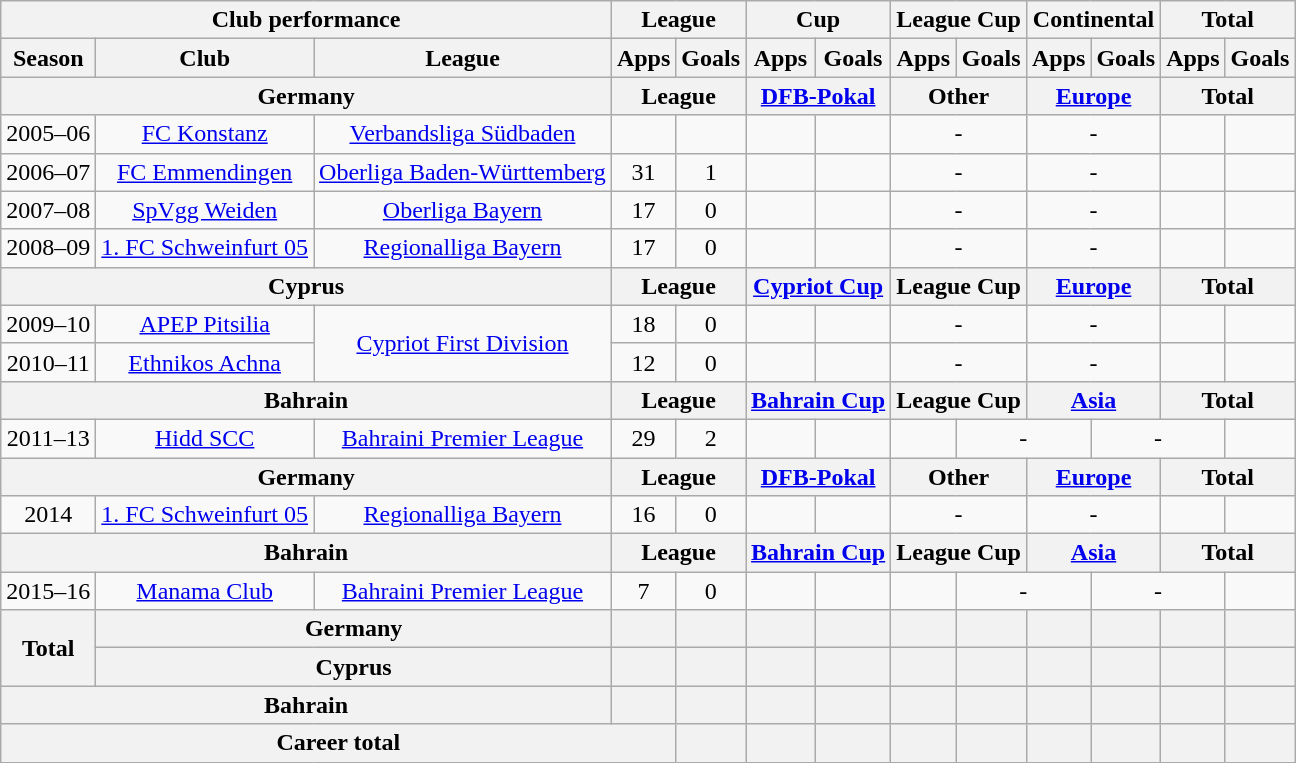<table class="wikitable" style="text-align:center">
<tr>
<th colspan=3>Club performance</th>
<th colspan=2>League</th>
<th colspan=2>Cup</th>
<th colspan=2>League Cup</th>
<th colspan=2>Continental</th>
<th colspan=2>Total</th>
</tr>
<tr>
<th>Season</th>
<th>Club</th>
<th>League</th>
<th>Apps</th>
<th>Goals</th>
<th>Apps</th>
<th>Goals</th>
<th>Apps</th>
<th>Goals</th>
<th>Apps</th>
<th>Goals</th>
<th>Apps</th>
<th>Goals</th>
</tr>
<tr>
<th colspan=3>Germany</th>
<th colspan=2>League</th>
<th colspan=2><a href='#'>DFB-Pokal</a></th>
<th colspan=2>Other</th>
<th colspan=2><a href='#'>Europe</a></th>
<th colspan=2>Total</th>
</tr>
<tr>
<td>2005–06</td>
<td><a href='#'>FC Konstanz</a></td>
<td><a href='#'>Verbandsliga Südbaden</a></td>
<td></td>
<td></td>
<td></td>
<td></td>
<td colspan=2>-</td>
<td colspan=2>-</td>
<td></td>
<td></td>
</tr>
<tr>
<td>2006–07</td>
<td><a href='#'>FC Emmendingen</a></td>
<td><a href='#'>Oberliga Baden-Württemberg</a></td>
<td>31</td>
<td>1</td>
<td></td>
<td></td>
<td colspan=2>-</td>
<td colspan=2>-</td>
<td></td>
<td></td>
</tr>
<tr>
<td>2007–08</td>
<td><a href='#'>SpVgg Weiden</a></td>
<td><a href='#'>Oberliga Bayern</a></td>
<td>17</td>
<td>0</td>
<td></td>
<td></td>
<td colspan=2>-</td>
<td colspan=2>-</td>
<td></td>
<td></td>
</tr>
<tr>
<td>2008–09</td>
<td><a href='#'>1. FC Schweinfurt 05</a></td>
<td><a href='#'>Regionalliga Bayern</a></td>
<td>17</td>
<td>0</td>
<td></td>
<td></td>
<td colspan=2>-</td>
<td colspan=2>-</td>
<td></td>
<td></td>
</tr>
<tr>
<th colspan=3>Cyprus</th>
<th colspan=2>League</th>
<th colspan=2><a href='#'>Cypriot Cup</a></th>
<th colspan=2>League Cup</th>
<th colspan=2><a href='#'>Europe</a></th>
<th colspan=2>Total</th>
</tr>
<tr>
<td>2009–10</td>
<td><a href='#'>APEP Pitsilia</a></td>
<td rowspan=2><a href='#'>Cypriot First Division</a></td>
<td>18</td>
<td>0</td>
<td></td>
<td></td>
<td colspan=2>-</td>
<td colspan=2>-</td>
<td></td>
<td></td>
</tr>
<tr>
<td>2010–11</td>
<td><a href='#'>Ethnikos Achna</a></td>
<td>12</td>
<td>0</td>
<td></td>
<td></td>
<td colspan=2>-</td>
<td colspan=2>-</td>
<td></td>
<td></td>
</tr>
<tr>
<th colspan=3>Bahrain</th>
<th colspan=2>League</th>
<th colspan=2><a href='#'>Bahrain Cup</a></th>
<th colspan=2>League Cup</th>
<th colspan=2><a href='#'>Asia</a></th>
<th colspan=2>Total</th>
</tr>
<tr>
<td>2011–13</td>
<td><a href='#'>Hidd SCC</a></td>
<td><a href='#'>Bahraini Premier League</a></td>
<td>29</td>
<td>2</td>
<td></td>
<td></td>
<td></td>
<td colspan=2>-</td>
<td colspan=2>-</td>
<td></td>
</tr>
<tr>
<th colspan=3>Germany</th>
<th colspan=2>League</th>
<th colspan=2><a href='#'>DFB-Pokal</a></th>
<th colspan=2>Other</th>
<th colspan=2><a href='#'>Europe</a></th>
<th colspan=2>Total</th>
</tr>
<tr>
<td>2014</td>
<td><a href='#'>1. FC Schweinfurt 05</a></td>
<td><a href='#'>Regionalliga Bayern</a></td>
<td>16</td>
<td>0</td>
<td></td>
<td></td>
<td colspan=2>-</td>
<td colspan=2>-</td>
<td></td>
<td></td>
</tr>
<tr>
<th colspan=3>Bahrain</th>
<th colspan=2>League</th>
<th colspan=2><a href='#'>Bahrain Cup</a></th>
<th colspan=2>League Cup</th>
<th colspan=2><a href='#'>Asia</a></th>
<th colspan=2>Total</th>
</tr>
<tr>
<td>2015–16</td>
<td><a href='#'>Manama Club</a></td>
<td><a href='#'>Bahraini Premier League</a></td>
<td>7</td>
<td>0</td>
<td></td>
<td></td>
<td></td>
<td colspan=2>-</td>
<td colspan=2>-</td>
<td></td>
</tr>
<tr>
<th rowspan=2>Total</th>
<th colspan=2>Germany</th>
<th></th>
<th></th>
<th></th>
<th></th>
<th></th>
<th></th>
<th></th>
<th></th>
<th></th>
<th></th>
</tr>
<tr>
<th colspan=2>Cyprus</th>
<th></th>
<th></th>
<th></th>
<th></th>
<th></th>
<th></th>
<th></th>
<th></th>
<th></th>
<th></th>
</tr>
<tr>
<th colspan=3>Bahrain</th>
<th></th>
<th></th>
<th></th>
<th></th>
<th></th>
<th></th>
<th></th>
<th></th>
<th></th>
<th></th>
</tr>
<tr>
<th colspan=4>Career total</th>
<th></th>
<th></th>
<th></th>
<th></th>
<th></th>
<th></th>
<th></th>
<th></th>
<th></th>
</tr>
</table>
